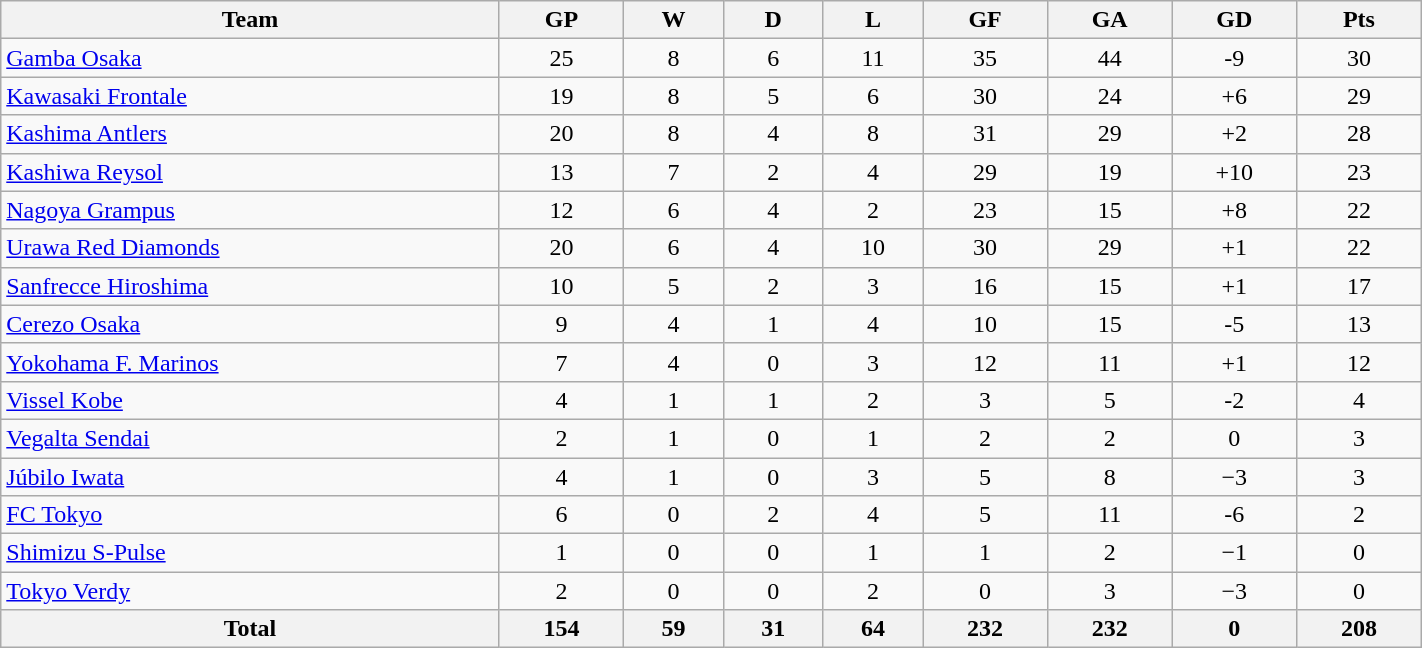<table width=75% class="wikitable sortable" style="text-align:center">
<tr>
<th width=20%>Team</th>
<th width=5%>GP</th>
<th width=4%>W</th>
<th width=4%>D</th>
<th width=4%>L</th>
<th width=5%>GF</th>
<th width=5%>GA</th>
<th width=5%>GD</th>
<th width=5%>Pts</th>
</tr>
<tr>
<td align=left> <a href='#'>Gamba Osaka</a></td>
<td>25</td>
<td>8</td>
<td>6</td>
<td>11</td>
<td>35</td>
<td>44</td>
<td>-9</td>
<td>30</td>
</tr>
<tr>
<td align=left> <a href='#'>Kawasaki Frontale</a></td>
<td>19</td>
<td>8</td>
<td>5</td>
<td>6</td>
<td>30</td>
<td>24</td>
<td>+6</td>
<td>29</td>
</tr>
<tr>
<td align=left> <a href='#'>Kashima Antlers</a></td>
<td>20</td>
<td>8</td>
<td>4</td>
<td>8</td>
<td>31</td>
<td>29</td>
<td>+2</td>
<td>28</td>
</tr>
<tr>
<td align=left> <a href='#'>Kashiwa Reysol</a></td>
<td>13</td>
<td>7</td>
<td>2</td>
<td>4</td>
<td>29</td>
<td>19</td>
<td>+10</td>
<td>23</td>
</tr>
<tr>
<td align=left> <a href='#'>Nagoya Grampus</a></td>
<td>12</td>
<td>6</td>
<td>4</td>
<td>2</td>
<td>23</td>
<td>15</td>
<td>+8</td>
<td>22</td>
</tr>
<tr>
<td align=left> <a href='#'>Urawa Red Diamonds</a></td>
<td>20</td>
<td>6</td>
<td>4</td>
<td>10</td>
<td>30</td>
<td>29</td>
<td>+1</td>
<td>22</td>
</tr>
<tr>
<td align=left> <a href='#'>Sanfrecce Hiroshima</a></td>
<td>10</td>
<td>5</td>
<td>2</td>
<td>3</td>
<td>16</td>
<td>15</td>
<td>+1</td>
<td>17</td>
</tr>
<tr>
<td align=left> <a href='#'>Cerezo Osaka</a></td>
<td>9</td>
<td>4</td>
<td>1</td>
<td>4</td>
<td>10</td>
<td>15</td>
<td>-5</td>
<td>13</td>
</tr>
<tr>
<td align=left> <a href='#'>Yokohama F. Marinos</a></td>
<td>7</td>
<td>4</td>
<td>0</td>
<td>3</td>
<td>12</td>
<td>11</td>
<td>+1</td>
<td>12</td>
</tr>
<tr>
<td align=left> <a href='#'>Vissel Kobe</a></td>
<td>4</td>
<td>1</td>
<td>1</td>
<td>2</td>
<td>3</td>
<td>5</td>
<td>-2</td>
<td>4</td>
</tr>
<tr>
<td align=left> <a href='#'>Vegalta Sendai</a></td>
<td>2</td>
<td>1</td>
<td>0</td>
<td>1</td>
<td>2</td>
<td>2</td>
<td>0</td>
<td>3</td>
</tr>
<tr>
<td align=left> <a href='#'>Júbilo Iwata</a></td>
<td>4</td>
<td>1</td>
<td>0</td>
<td>3</td>
<td>5</td>
<td>8</td>
<td>−3</td>
<td>3</td>
</tr>
<tr>
<td align=left> <a href='#'>FC Tokyo</a></td>
<td>6</td>
<td>0</td>
<td>2</td>
<td>4</td>
<td>5</td>
<td>11</td>
<td>-6</td>
<td>2</td>
</tr>
<tr>
<td align=left> <a href='#'>Shimizu S-Pulse</a></td>
<td>1</td>
<td>0</td>
<td>0</td>
<td>1</td>
<td>1</td>
<td>2</td>
<td>−1</td>
<td>0</td>
</tr>
<tr>
<td align=left> <a href='#'>Tokyo Verdy</a></td>
<td>2</td>
<td>0</td>
<td>0</td>
<td>2</td>
<td>0</td>
<td>3</td>
<td>−3</td>
<td>0</td>
</tr>
<tr style="font-weight:bold">
<th>Total</th>
<th>154</th>
<th>59</th>
<th>31</th>
<th>64</th>
<th>232</th>
<th>232</th>
<th>0</th>
<th>208</th>
</tr>
</table>
